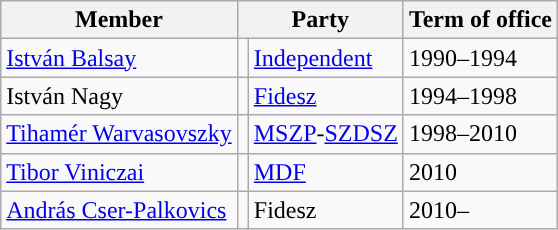<table class=wikitable>
<tr>
<th>Member</th>
<th colspan=2>Party</th>
<th>Term of office</th>
</tr>
<tr>
<td><a href='#'>István Balsay</a></td>
<td style="background-color:"></td>
<td><a href='#'>Independent</a></td>
<td>1990–1994</td>
</tr>
<tr>
<td>István Nagy</td>
<td style="background-color:"></td>
<td><a href='#'>Fidesz</a></td>
<td>1994–1998</td>
</tr>
<tr>
<td><a href='#'>Tihamér Warvasovszky</a></td>
<td style="background-color:"></td>
<td><a href='#'>MSZP</a>-<a href='#'>SZDSZ</a></td>
<td>1998–2010</td>
</tr>
<tr>
<td><a href='#'>Tibor Viniczai</a></td>
<td style="background-color:"></td>
<td><a href='#'>MDF</a></td>
<td>2010</td>
</tr>
<tr>
<td><a href='#'>András Cser-Palkovics</a></td>
<td style="background-color:"></td>
<td>Fidesz</td>
<td>2010–</td>
</tr>
</table>
